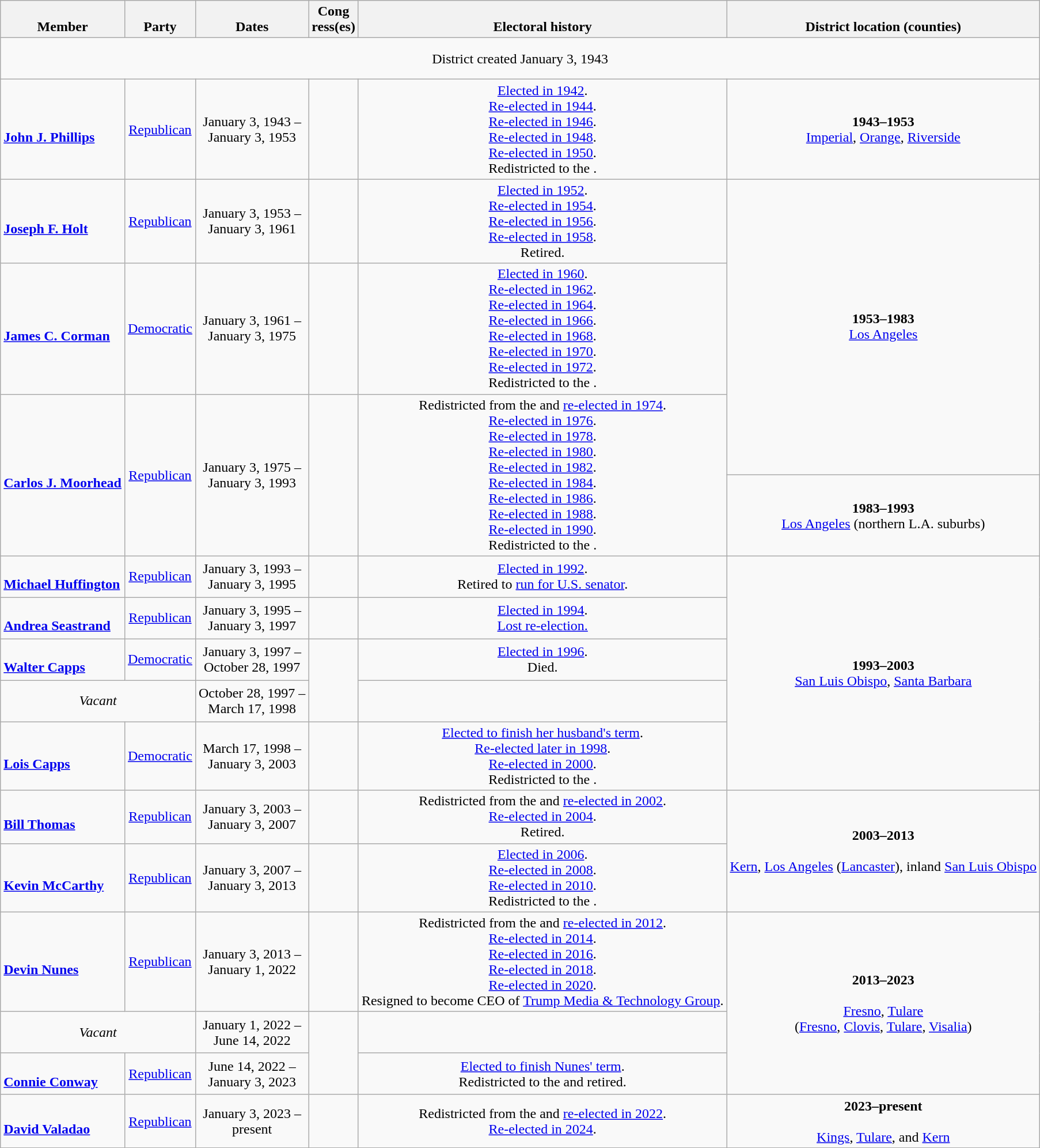<table class=wikitable style="text-align:center">
<tr valign=bottom>
<th>Member</th>
<th>Party</th>
<th>Dates</th>
<th>Cong<br>ress(es)</th>
<th>Electoral history</th>
<th>District location (counties)</th>
</tr>
<tr style="height:3em">
<td colspan=6>District created January 3, 1943</td>
</tr>
<tr style="height:3em">
<td align=left><br><strong><a href='#'>John J. Phillips</a></strong><br></td>
<td><a href='#'>Republican</a></td>
<td nowrap>January 3, 1943 –<br>January 3, 1953</td>
<td></td>
<td><a href='#'>Elected in 1942</a>.<br><a href='#'>Re-elected in 1944</a>.<br><a href='#'>Re-elected in 1946</a>.<br><a href='#'>Re-elected in 1948</a>.<br><a href='#'>Re-elected in 1950</a>.<br>Redistricted to the .</td>
<td><strong>1943–1953</strong><br><a href='#'>Imperial</a>, <a href='#'>Orange</a>, <a href='#'>Riverside</a></td>
</tr>
<tr style="height:3em">
<td align=left><br><strong><a href='#'>Joseph F. Holt</a></strong><br></td>
<td><a href='#'>Republican</a></td>
<td nowrap>January 3, 1953 –<br>January 3, 1961</td>
<td></td>
<td><a href='#'>Elected in 1952</a>.<br><a href='#'>Re-elected in 1954</a>.<br><a href='#'>Re-elected in 1956</a>.<br><a href='#'>Re-elected in 1958</a>.<br>Retired.</td>
<td rowspan=3><strong>1953–1983</strong><br><a href='#'>Los Angeles</a></td>
</tr>
<tr style="height:3em">
<td align=left><br><strong><a href='#'>James C. Corman</a></strong><br></td>
<td><a href='#'>Democratic</a></td>
<td nowrap>January 3, 1961 –<br>January 3, 1975</td>
<td></td>
<td><a href='#'>Elected in 1960</a>.<br><a href='#'>Re-elected in 1962</a>.<br><a href='#'>Re-elected in 1964</a>.<br><a href='#'>Re-elected in 1966</a>.<br><a href='#'>Re-elected in 1968</a>.<br><a href='#'>Re-elected in 1970</a>.<br><a href='#'>Re-elected in 1972</a>.<br>Redistricted to the .</td>
</tr>
<tr style="height:3em">
<td rowspan=2 align=left><br><strong><a href='#'>Carlos J. Moorhead</a></strong><br></td>
<td rowspan=2 ><a href='#'>Republican</a></td>
<td rowspan=2 nowrap>January 3, 1975 –<br>January 3, 1993</td>
<td rowspan=2></td>
<td rowspan=2>Redistricted from the  and <a href='#'>re-elected in 1974</a>.<br><a href='#'>Re-elected in 1976</a>.<br><a href='#'>Re-elected in 1978</a>.<br><a href='#'>Re-elected in 1980</a>.<br><a href='#'>Re-elected in 1982</a>.<br><a href='#'>Re-elected in 1984</a>.<br><a href='#'>Re-elected in 1986</a>.<br><a href='#'>Re-elected in 1988</a>.<br><a href='#'>Re-elected in 1990</a>.<br>Redistricted to the .</td>
</tr>
<tr style="height:3em">
<td><strong>1983–1993</strong><br><a href='#'>Los Angeles</a> (northern L.A. suburbs)</td>
</tr>
<tr style="height:3em">
<td align=left><br><strong><a href='#'>Michael Huffington</a></strong><br></td>
<td><a href='#'>Republican</a></td>
<td nowrap>January 3, 1993 –<br>January 3, 1995</td>
<td></td>
<td><a href='#'>Elected in 1992</a>.<br>Retired to <a href='#'>run for U.S. senator</a>.</td>
<td rowspan=5><strong>1993–2003</strong><br><a href='#'>San Luis Obispo</a>, <a href='#'>Santa Barbara</a></td>
</tr>
<tr style="height:3em">
<td align=left><br><strong><a href='#'>Andrea Seastrand</a></strong><br></td>
<td><a href='#'>Republican</a></td>
<td nowrap>January 3, 1995 –<br>January 3, 1997</td>
<td></td>
<td><a href='#'>Elected in 1994</a>.<br><a href='#'>Lost re-election.</a></td>
</tr>
<tr style="height:3em">
<td align=left><br><strong><a href='#'>Walter Capps</a></strong><br></td>
<td><a href='#'>Democratic</a></td>
<td nowrap>January 3, 1997 –<br>October 28, 1997</td>
<td rowspan=2></td>
<td><a href='#'>Elected in 1996</a>.<br>Died.</td>
</tr>
<tr style="height:3em">
<td colspan=2><em>Vacant</em></td>
<td nowrap>October 28, 1997 –<br>March 17, 1998</td>
</tr>
<tr style="height:3em">
<td align=left><br><strong><a href='#'>Lois Capps</a></strong><br></td>
<td><a href='#'>Democratic</a></td>
<td nowrap>March 17, 1998 –<br>January 3, 2003</td>
<td></td>
<td><a href='#'>Elected to finish her husband's term</a>.<br><a href='#'>Re-elected later in 1998</a>.<br><a href='#'>Re-elected in 2000</a>.<br>Redistricted to the .</td>
</tr>
<tr style="height:3em">
<td align=left><br><strong><a href='#'>Bill Thomas</a></strong><br></td>
<td><a href='#'>Republican</a></td>
<td nowrap>January 3, 2003 –<br>January 3, 2007</td>
<td></td>
<td>Redistricted from the  and <a href='#'>re-elected in 2002</a>.<br><a href='#'>Re-elected in 2004</a>.<br>Retired.</td>
<td rowspan=2><strong>2003–2013</strong><br><br><a href='#'>Kern</a>, <a href='#'>Los Angeles</a> (<a href='#'>Lancaster</a>), inland <a href='#'>San Luis Obispo</a></td>
</tr>
<tr style="height:3em">
<td align=left><br><strong><a href='#'>Kevin McCarthy</a></strong><br></td>
<td><a href='#'>Republican</a></td>
<td nowrap>January 3, 2007 –<br>January 3, 2013</td>
<td></td>
<td><a href='#'>Elected in 2006</a>.<br><a href='#'>Re-elected in 2008</a>.<br><a href='#'>Re-elected in 2010</a>.<br>Redistricted to the .</td>
</tr>
<tr style="height:3em">
<td align=left><br><strong><a href='#'>Devin Nunes</a></strong><br></td>
<td><a href='#'>Republican</a></td>
<td nowrap>January 3, 2013 –<br>January 1, 2022</td>
<td></td>
<td>Redistricted from the  and <a href='#'>re-elected in 2012</a>.<br><a href='#'>Re-elected in 2014</a>.<br><a href='#'>Re-elected in 2016</a>.<br><a href='#'>Re-elected in 2018</a>.<br><a href='#'>Re-elected in 2020</a>.<br>Resigned to become CEO of <a href='#'>Trump Media & Technology Group</a>.</td>
<td rowspan=3><strong>2013–2023</strong><br><br><a href='#'>Fresno</a>, <a href='#'>Tulare</a><br>(<a href='#'>Fresno</a>, <a href='#'>Clovis</a>, <a href='#'>Tulare</a>, <a href='#'>Visalia</a>)</td>
</tr>
<tr style="height:3em">
<td colspan=2><em>Vacant</em></td>
<td nowrap>January 1, 2022 –<br>June 14, 2022</td>
<td rowspan=2></td>
<td></td>
</tr>
<tr style="height:3em">
<td align=left><br><strong><a href='#'>Connie Conway</a></strong><br></td>
<td><a href='#'>Republican</a></td>
<td nowrap>June 14, 2022 –<br>January 3, 2023</td>
<td><a href='#'>Elected to finish Nunes' term</a>.<br>Redistricted to the  and retired.</td>
</tr>
<tr style="height:3em">
<td align=left><br><strong><a href='#'>David Valadao</a></strong><br></td>
<td><a href='#'>Republican</a></td>
<td nowrap>January 3, 2023 –<br>present</td>
<td></td>
<td>Redistricted from the  and <a href='#'>re-elected in 2022</a>.<br><a href='#'>Re-elected in 2024</a>.</td>
<td><strong>2023–present</strong><br><br><a href='#'>Kings</a>, <a href='#'>Tulare</a>, and <a href='#'>Kern</a></td>
</tr>
</table>
